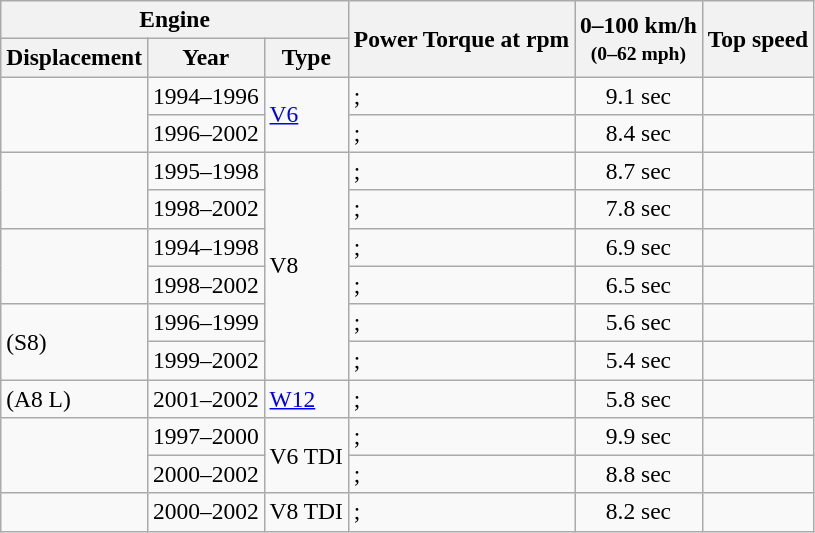<table class="wikitable" style="font-size:98%;">
<tr>
<th colspan=3>Engine</th>
<th rowspan=2>Power Torque at rpm</th>
<th rowspan=2>0–100 km/h<br><small>(0–62 mph)</small></th>
<th rowspan=2>Top speed</th>
</tr>
<tr>
<th>Displacement</th>
<th>Year</th>
<th>Type</th>
</tr>
<tr>
<td rowspan="2"></td>
<td>1994–1996</td>
<td rowspan="2"><a href='#'>V6</a></td>
<td>; </td>
<td style="text-align:center;">9.1 sec</td>
<td style="text-align:center;"></td>
</tr>
<tr>
<td>1996–2002</td>
<td>; </td>
<td style="text-align:center;">8.4 sec</td>
<td style="text-align:center;"></td>
</tr>
<tr>
<td rowspan="2"></td>
<td>1995–1998</td>
<td rowspan="6">V8</td>
<td>; </td>
<td style="text-align:center;">8.7 sec</td>
<td style="text-align:center;"></td>
</tr>
<tr>
<td>1998–2002</td>
<td>; </td>
<td style="text-align:center;">7.8 sec</td>
<td style="text-align:center;"></td>
</tr>
<tr>
<td rowspan="2"></td>
<td>1994–1998</td>
<td>; </td>
<td style="text-align:center;">6.9 sec</td>
<td style="text-align:center;"></td>
</tr>
<tr>
<td>1998–2002</td>
<td>; </td>
<td style="text-align:center;">6.5 sec</td>
<td style="text-align:center;"></td>
</tr>
<tr>
<td rowspan="2"> (S8)</td>
<td>1996–1999</td>
<td>; </td>
<td style="text-align:center;">5.6 sec</td>
<td style="text-align:center;"></td>
</tr>
<tr>
<td>1999–2002</td>
<td>; </td>
<td style="text-align:center;">5.4 sec</td>
<td style="text-align:center;"></td>
</tr>
<tr>
<td> (A8 L)</td>
<td>2001–2002</td>
<td><a href='#'>W12</a></td>
<td>; </td>
<td style="text-align:center;">5.8 sec</td>
<td style="text-align:center;"></td>
</tr>
<tr>
<td rowspan="2"></td>
<td>1997–2000</td>
<td rowspan="2">V6 TDI</td>
<td>; </td>
<td style="text-align:center;">9.9 sec</td>
<td style="text-align:center;"></td>
</tr>
<tr>
<td>2000–2002</td>
<td>; </td>
<td style="text-align:center;">8.8 sec</td>
<td style="text-align:center;"></td>
</tr>
<tr>
<td></td>
<td>2000–2002</td>
<td>V8 TDI</td>
<td>; </td>
<td style="text-align:center;">8.2 sec</td>
<td style="text-align:center;"></td>
</tr>
</table>
